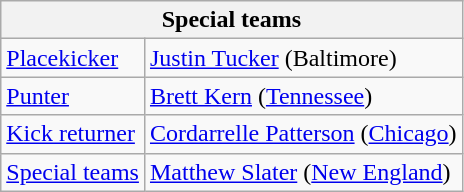<table class="wikitable">
<tr>
<th colspan="6">Special teams</th>
</tr>
<tr>
<td><a href='#'>Placekicker</a></td>
<td><a href='#'>Justin Tucker</a> (Baltimore)</td>
</tr>
<tr>
<td><a href='#'>Punter</a></td>
<td><a href='#'>Brett Kern</a> (<a href='#'>Tennessee</a>)</td>
</tr>
<tr>
<td><a href='#'>Kick returner</a></td>
<td><a href='#'>Cordarrelle Patterson</a> (<a href='#'>Chicago</a>)</td>
</tr>
<tr>
<td><a href='#'>Special teams</a></td>
<td><a href='#'>Matthew Slater</a> (<a href='#'>New England</a>)</td>
</tr>
</table>
